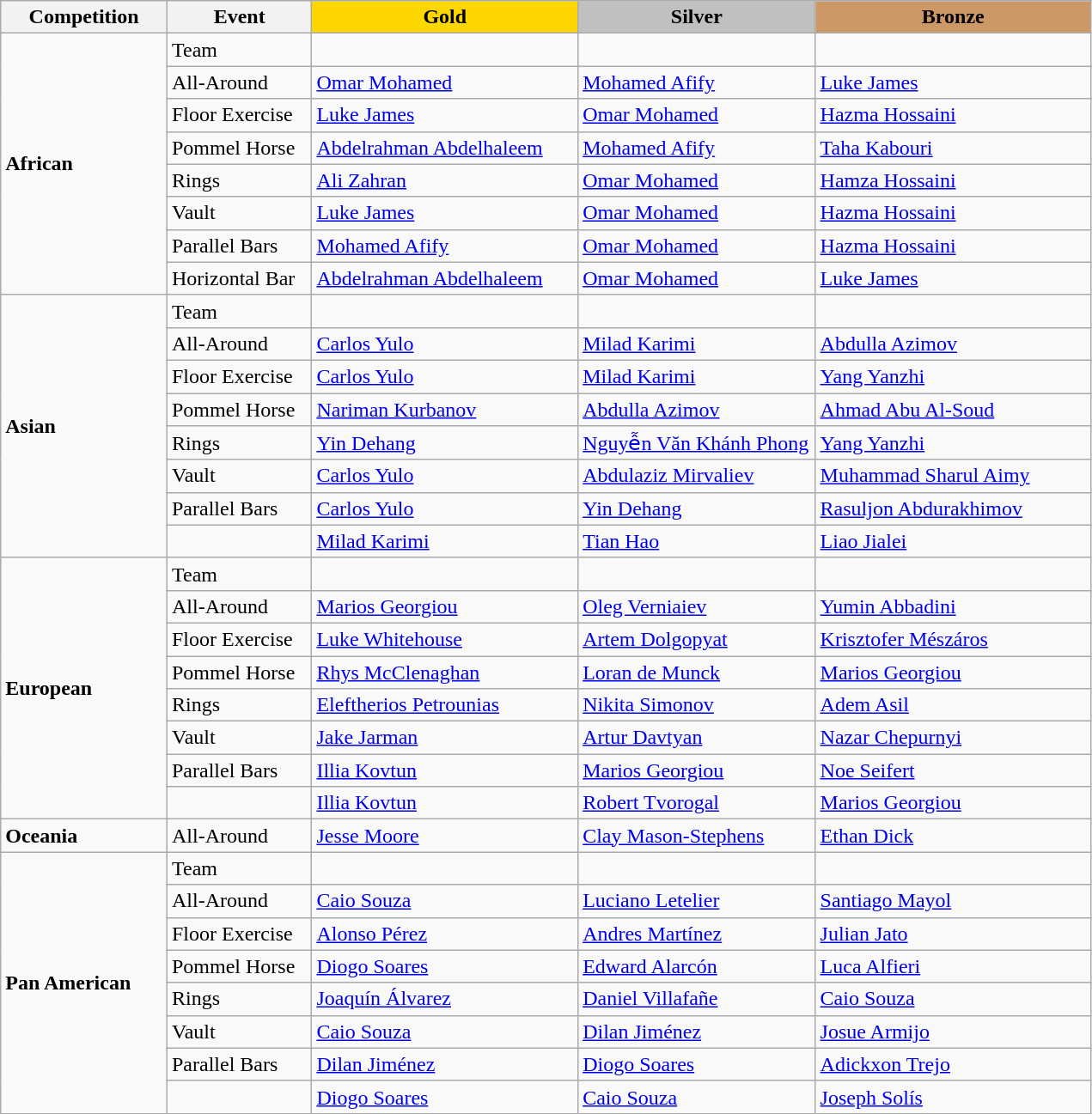<table class="wikitable" style="width:67%;">
<tr>
<th style="text-align:center; width:1%;">Competition</th>
<th style="text-align:center; width:1%;">Event</th>
<td style="text-align:center; width:3%; background:gold;"><strong>Gold</strong></td>
<td style="text-align:center; width:3%; background:silver;"><strong>Silver</strong></td>
<td style="text-align:center; width:3%; background:#c96;"><strong>Bronze</strong></td>
</tr>
<tr>
<td rowspan=8><strong>African</strong></td>
<td>Team</td>
<td></td>
<td></td>
<td></td>
</tr>
<tr>
<td>All-Around</td>
<td> <a href='#'>Omar Mohamed</a></td>
<td> <a href='#'>Mohamed Afify</a></td>
<td> <a href='#'>Luke James</a></td>
</tr>
<tr>
<td>Floor Exercise</td>
<td> <a href='#'>Luke James</a></td>
<td> <a href='#'>Omar Mohamed</a></td>
<td> <a href='#'>Hazma Hossaini</a></td>
</tr>
<tr>
<td>Pommel Horse</td>
<td> <a href='#'>Abdelrahman Abdelhaleem</a></td>
<td> <a href='#'>Mohamed Afify</a></td>
<td> <a href='#'>Taha Kabouri</a></td>
</tr>
<tr>
<td>Rings</td>
<td> <a href='#'>Ali Zahran</a></td>
<td> <a href='#'>Omar Mohamed</a></td>
<td> <a href='#'>Hamza Hossaini</a></td>
</tr>
<tr>
<td>Vault</td>
<td> <a href='#'>Luke James</a></td>
<td> <a href='#'>Omar Mohamed</a></td>
<td> <a href='#'>Hazma Hossaini</a></td>
</tr>
<tr>
<td>Parallel Bars</td>
<td> <a href='#'>Mohamed Afify</a></td>
<td> <a href='#'>Omar Mohamed</a></td>
<td> <a href='#'>Hazma Hossaini</a></td>
</tr>
<tr>
<td>Horizontal Bar</td>
<td> <a href='#'>Abdelrahman Abdelhaleem</a></td>
<td> <a href='#'>Omar Mohamed</a></td>
<td> <a href='#'>Luke James</a></td>
</tr>
<tr>
<td rowspan=8><strong>Asian</strong></td>
<td>Team</td>
<td></td>
<td></td>
<td></td>
</tr>
<tr>
<td>All-Around</td>
<td> <a href='#'>Carlos Yulo</a></td>
<td> <a href='#'>Milad Karimi</a></td>
<td> <a href='#'>Abdulla Azimov</a></td>
</tr>
<tr>
<td>Floor Exercise</td>
<td> <a href='#'>Carlos Yulo</a></td>
<td> <a href='#'>Milad Karimi</a></td>
<td> <a href='#'>Yang Yanzhi</a></td>
</tr>
<tr>
<td>Pommel Horse</td>
<td> <a href='#'>Nariman Kurbanov</a></td>
<td> <a href='#'>Abdulla Azimov</a></td>
<td> <a href='#'>Ahmad Abu Al-Soud</a></td>
</tr>
<tr>
<td>Rings</td>
<td> <a href='#'>Yin Dehang</a></td>
<td> <a href='#'>Nguyễn Văn Khánh Phong</a></td>
<td> <a href='#'>Yang Yanzhi</a></td>
</tr>
<tr>
<td>Vault</td>
<td> <a href='#'>Carlos Yulo</a></td>
<td> <a href='#'>Abdulaziz Mirvaliev</a></td>
<td> <a href='#'>Muhammad Sharul Aimy</a></td>
</tr>
<tr>
<td>Parallel Bars</td>
<td> <a href='#'>Carlos Yulo</a></td>
<td> <a href='#'>Yin Dehang</a></td>
<td> <a href='#'>Rasuljon Abdurakhimov</a></td>
</tr>
<tr>
<td></td>
<td> <a href='#'>Milad Karimi</a></td>
<td> <a href='#'>Tian Hao</a></td>
<td> <a href='#'>Liao Jialei</a></td>
</tr>
<tr>
<td rowspan=8><strong>European</strong></td>
<td>Team</td>
<td></td>
<td></td>
<td></td>
</tr>
<tr>
<td>All-Around</td>
<td> <a href='#'>Marios Georgiou</a></td>
<td> <a href='#'>Oleg Verniaiev</a></td>
<td> <a href='#'>Yumin Abbadini</a></td>
</tr>
<tr>
<td>Floor Exercise</td>
<td> <a href='#'>Luke Whitehouse</a></td>
<td> <a href='#'>Artem Dolgopyat</a></td>
<td> <a href='#'>Krisztofer Mészáros</a></td>
</tr>
<tr>
<td>Pommel Horse</td>
<td> <a href='#'>Rhys McClenaghan</a></td>
<td> <a href='#'>Loran de Munck</a></td>
<td> <a href='#'>Marios Georgiou</a></td>
</tr>
<tr>
<td>Rings</td>
<td> <a href='#'>Eleftherios Petrounias</a></td>
<td> <a href='#'>Nikita Simonov</a></td>
<td> <a href='#'>Adem Asil</a></td>
</tr>
<tr>
<td>Vault</td>
<td> <a href='#'>Jake Jarman</a></td>
<td> <a href='#'>Artur Davtyan</a></td>
<td> <a href='#'>Nazar Chepurnyi</a></td>
</tr>
<tr>
<td>Parallel Bars</td>
<td> <a href='#'>Illia Kovtun</a></td>
<td> <a href='#'>Marios Georgiou</a></td>
<td> <a href='#'>Noe Seifert</a></td>
</tr>
<tr>
<td></td>
<td> <a href='#'>Illia Kovtun</a></td>
<td> <a href='#'>Robert Tvorogal</a></td>
<td> <a href='#'>Marios Georgiou</a></td>
</tr>
<tr>
<td><strong>Oceania</strong></td>
<td>All-Around</td>
<td> <a href='#'>Jesse Moore</a></td>
<td> <a href='#'>Clay Mason-Stephens</a></td>
<td> <a href='#'>Ethan Dick</a></td>
</tr>
<tr>
<td rowspan=8><strong>Pan American</strong></td>
<td>Team</td>
<td></td>
<td></td>
<td></td>
</tr>
<tr>
<td>All-Around</td>
<td> <a href='#'>Caio Souza</a></td>
<td> <a href='#'>Luciano Letelier</a></td>
<td> <a href='#'>Santiago Mayol</a></td>
</tr>
<tr>
<td>Floor Exercise</td>
<td> <a href='#'>Alonso Pérez</a></td>
<td> <a href='#'>Andres Martínez</a></td>
<td> <a href='#'>Julian Jato</a></td>
</tr>
<tr>
<td>Pommel Horse</td>
<td> <a href='#'>Diogo Soares</a></td>
<td> <a href='#'>Edward Alarcón</a></td>
<td> <a href='#'>Luca Alfieri</a></td>
</tr>
<tr>
<td>Rings</td>
<td> <a href='#'>Joaquín Álvarez</a></td>
<td> <a href='#'>Daniel Villafañe</a></td>
<td> <a href='#'>Caio Souza</a></td>
</tr>
<tr>
<td>Vault</td>
<td> <a href='#'>Caio Souza</a></td>
<td> <a href='#'>Dilan Jiménez</a></td>
<td> <a href='#'>Josue Armijo</a></td>
</tr>
<tr>
<td>Parallel Bars</td>
<td> <a href='#'>Dilan Jiménez</a></td>
<td> <a href='#'>Diogo Soares</a></td>
<td> <a href='#'>Adickxon Trejo</a></td>
</tr>
<tr>
<td></td>
<td> <a href='#'>Diogo Soares</a></td>
<td> <a href='#'>Caio Souza</a></td>
<td> <a href='#'>Joseph Solís</a></td>
</tr>
</table>
